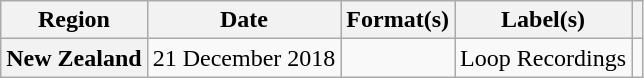<table class="wikitable plainrowheaders">
<tr>
<th scope="col">Region</th>
<th scope="col">Date</th>
<th scope="col">Format(s)</th>
<th scope="col">Label(s)</th>
<th scope="col"></th>
</tr>
<tr>
<th scope="row">New Zealand</th>
<td>21 December 2018</td>
<td></td>
<td>Loop Recordings</td>
<td align="center"></td>
</tr>
</table>
